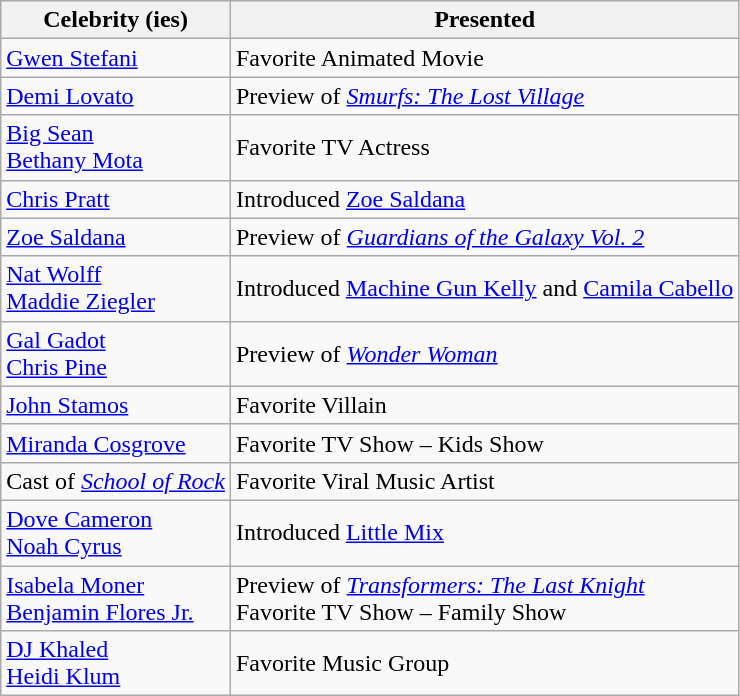<table class="wikitable">
<tr>
<th>Celebrity (ies)</th>
<th>Presented</th>
</tr>
<tr>
<td><a href='#'>Gwen Stefani</a></td>
<td>Favorite Animated Movie</td>
</tr>
<tr>
<td><a href='#'>Demi Lovato</a></td>
<td>Preview of <em><a href='#'>Smurfs: The Lost Village</a></em></td>
</tr>
<tr>
<td><a href='#'>Big Sean</a><br><a href='#'>Bethany Mota</a></td>
<td>Favorite TV Actress</td>
</tr>
<tr>
<td><a href='#'>Chris Pratt</a></td>
<td>Introduced <a href='#'>Zoe Saldana</a></td>
</tr>
<tr>
<td><a href='#'>Zoe Saldana</a></td>
<td>Preview of <em><a href='#'>Guardians of the Galaxy Vol. 2</a></em></td>
</tr>
<tr>
<td><a href='#'>Nat Wolff</a><br><a href='#'>Maddie Ziegler</a></td>
<td>Introduced <a href='#'>Machine Gun Kelly</a> and <a href='#'>Camila Cabello</a></td>
</tr>
<tr>
<td><a href='#'>Gal Gadot</a><br><a href='#'>Chris Pine</a></td>
<td>Preview of <em><a href='#'>Wonder Woman</a></em></td>
</tr>
<tr>
<td><a href='#'>John Stamos</a></td>
<td>Favorite Villain</td>
</tr>
<tr>
<td><a href='#'>Miranda Cosgrove</a></td>
<td>Favorite TV Show – Kids Show</td>
</tr>
<tr>
<td>Cast of <em><a href='#'>School of Rock</a></em></td>
<td>Favorite Viral Music Artist</td>
</tr>
<tr>
<td><a href='#'>Dove Cameron</a><br><a href='#'>Noah Cyrus</a></td>
<td>Introduced <a href='#'>Little Mix</a></td>
</tr>
<tr>
<td><a href='#'>Isabela Moner</a><br><a href='#'>Benjamin Flores Jr.</a></td>
<td>Preview of <em><a href='#'>Transformers: The Last Knight</a></em><br>Favorite TV Show – Family Show</td>
</tr>
<tr>
<td><a href='#'>DJ Khaled</a><br><a href='#'>Heidi Klum</a></td>
<td>Favorite Music Group</td>
</tr>
</table>
